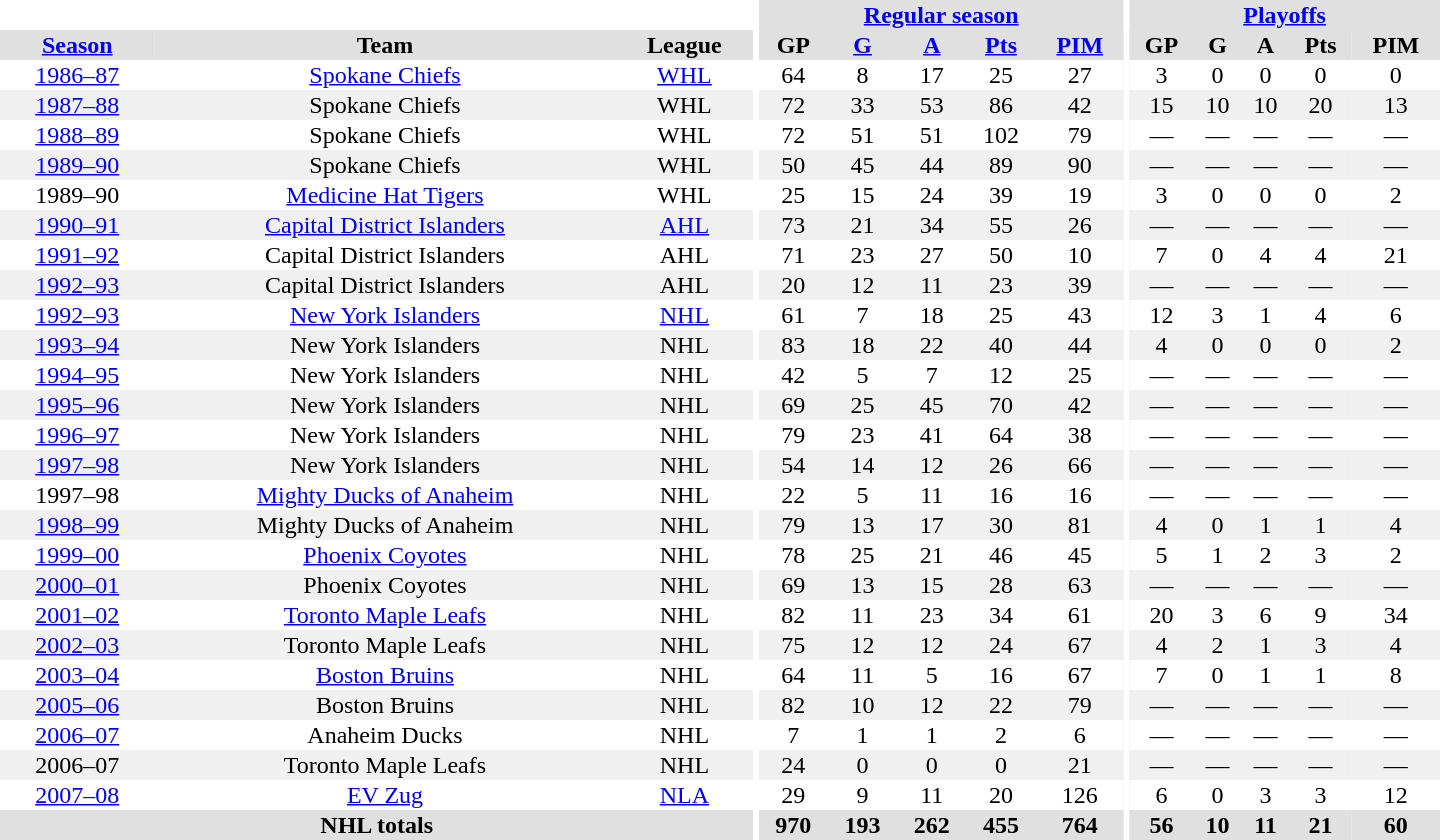<table border="0" cellpadding="1" cellspacing="0" style="text-align:center; width:60em">
<tr bgcolor="#e0e0e0">
<th colspan="3" bgcolor="#ffffff"></th>
<th rowspan="99" bgcolor="#ffffff"></th>
<th colspan="5"><a href='#'>Regular season</a></th>
<th rowspan="99" bgcolor="#ffffff"></th>
<th colspan="5"><a href='#'>Playoffs</a></th>
</tr>
<tr bgcolor="#e0e0e0">
<th><a href='#'>Season</a></th>
<th>Team</th>
<th>League</th>
<th>GP</th>
<th><a href='#'>G</a></th>
<th><a href='#'>A</a></th>
<th><a href='#'>Pts</a></th>
<th><a href='#'>PIM</a></th>
<th>GP</th>
<th>G</th>
<th>A</th>
<th>Pts</th>
<th>PIM</th>
</tr>
<tr>
<td><a href='#'>1986–87</a></td>
<td><a href='#'>Spokane Chiefs</a></td>
<td><a href='#'>WHL</a></td>
<td>64</td>
<td>8</td>
<td>17</td>
<td>25</td>
<td>27</td>
<td>3</td>
<td>0</td>
<td>0</td>
<td>0</td>
<td>0</td>
</tr>
<tr bgcolor="#f0f0f0">
<td><a href='#'>1987–88</a></td>
<td>Spokane Chiefs</td>
<td>WHL</td>
<td>72</td>
<td>33</td>
<td>53</td>
<td>86</td>
<td>42</td>
<td>15</td>
<td>10</td>
<td>10</td>
<td>20</td>
<td>13</td>
</tr>
<tr>
<td><a href='#'>1988–89</a></td>
<td>Spokane Chiefs</td>
<td>WHL</td>
<td>72</td>
<td>51</td>
<td>51</td>
<td>102</td>
<td>79</td>
<td>—</td>
<td>—</td>
<td>—</td>
<td>—</td>
<td>—</td>
</tr>
<tr bgcolor="#f0f0f0">
<td><a href='#'>1989–90</a></td>
<td>Spokane Chiefs</td>
<td>WHL</td>
<td>50</td>
<td>45</td>
<td>44</td>
<td>89</td>
<td>90</td>
<td>—</td>
<td>—</td>
<td>—</td>
<td>—</td>
<td>—</td>
</tr>
<tr>
<td>1989–90</td>
<td><a href='#'>Medicine Hat Tigers</a></td>
<td>WHL</td>
<td>25</td>
<td>15</td>
<td>24</td>
<td>39</td>
<td>19</td>
<td>3</td>
<td>0</td>
<td>0</td>
<td>0</td>
<td>2</td>
</tr>
<tr bgcolor="#f0f0f0">
<td><a href='#'>1990–91</a></td>
<td><a href='#'>Capital District Islanders</a></td>
<td><a href='#'>AHL</a></td>
<td>73</td>
<td>21</td>
<td>34</td>
<td>55</td>
<td>26</td>
<td>—</td>
<td>—</td>
<td>—</td>
<td>—</td>
<td>—</td>
</tr>
<tr>
<td><a href='#'>1991–92</a></td>
<td>Capital District Islanders</td>
<td>AHL</td>
<td>71</td>
<td>23</td>
<td>27</td>
<td>50</td>
<td>10</td>
<td>7</td>
<td>0</td>
<td>4</td>
<td>4</td>
<td>21</td>
</tr>
<tr bgcolor="#f0f0f0">
<td><a href='#'>1992–93</a></td>
<td>Capital District Islanders</td>
<td>AHL</td>
<td>20</td>
<td>12</td>
<td>11</td>
<td>23</td>
<td>39</td>
<td>—</td>
<td>—</td>
<td>—</td>
<td>—</td>
<td>—</td>
</tr>
<tr>
<td><a href='#'>1992–93</a></td>
<td><a href='#'>New York Islanders</a></td>
<td><a href='#'>NHL</a></td>
<td>61</td>
<td>7</td>
<td>18</td>
<td>25</td>
<td>43</td>
<td>12</td>
<td>3</td>
<td>1</td>
<td>4</td>
<td>6</td>
</tr>
<tr bgcolor="#f0f0f0">
<td><a href='#'>1993–94</a></td>
<td>New York Islanders</td>
<td>NHL</td>
<td>83</td>
<td>18</td>
<td>22</td>
<td>40</td>
<td>44</td>
<td>4</td>
<td>0</td>
<td>0</td>
<td>0</td>
<td>2</td>
</tr>
<tr>
<td><a href='#'>1994–95</a></td>
<td>New York Islanders</td>
<td>NHL</td>
<td>42</td>
<td>5</td>
<td>7</td>
<td>12</td>
<td>25</td>
<td>—</td>
<td>—</td>
<td>—</td>
<td>—</td>
<td>—</td>
</tr>
<tr bgcolor="#f0f0f0">
<td><a href='#'>1995–96</a></td>
<td>New York Islanders</td>
<td>NHL</td>
<td>69</td>
<td>25</td>
<td>45</td>
<td>70</td>
<td>42</td>
<td>—</td>
<td>—</td>
<td>—</td>
<td>—</td>
<td>—</td>
</tr>
<tr>
<td><a href='#'>1996–97</a></td>
<td>New York Islanders</td>
<td>NHL</td>
<td>79</td>
<td>23</td>
<td>41</td>
<td>64</td>
<td>38</td>
<td>—</td>
<td>—</td>
<td>—</td>
<td>—</td>
<td>—</td>
</tr>
<tr bgcolor="#f0f0f0">
<td><a href='#'>1997–98</a></td>
<td>New York Islanders</td>
<td>NHL</td>
<td>54</td>
<td>14</td>
<td>12</td>
<td>26</td>
<td>66</td>
<td>—</td>
<td>—</td>
<td>—</td>
<td>—</td>
<td>—</td>
</tr>
<tr>
<td>1997–98</td>
<td><a href='#'>Mighty Ducks of Anaheim</a></td>
<td>NHL</td>
<td>22</td>
<td>5</td>
<td>11</td>
<td>16</td>
<td>16</td>
<td>—</td>
<td>—</td>
<td>—</td>
<td>—</td>
<td>—</td>
</tr>
<tr bgcolor="#f0f0f0">
<td><a href='#'>1998–99</a></td>
<td>Mighty Ducks of Anaheim</td>
<td>NHL</td>
<td>79</td>
<td>13</td>
<td>17</td>
<td>30</td>
<td>81</td>
<td>4</td>
<td>0</td>
<td>1</td>
<td>1</td>
<td>4</td>
</tr>
<tr>
<td><a href='#'>1999–00</a></td>
<td><a href='#'>Phoenix Coyotes</a></td>
<td>NHL</td>
<td>78</td>
<td>25</td>
<td>21</td>
<td>46</td>
<td>45</td>
<td>5</td>
<td>1</td>
<td>2</td>
<td>3</td>
<td>2</td>
</tr>
<tr bgcolor="#f0f0f0">
<td><a href='#'>2000–01</a></td>
<td>Phoenix Coyotes</td>
<td>NHL</td>
<td>69</td>
<td>13</td>
<td>15</td>
<td>28</td>
<td>63</td>
<td>—</td>
<td>—</td>
<td>—</td>
<td>—</td>
<td>—</td>
</tr>
<tr>
<td><a href='#'>2001–02</a></td>
<td><a href='#'>Toronto Maple Leafs</a></td>
<td>NHL</td>
<td>82</td>
<td>11</td>
<td>23</td>
<td>34</td>
<td>61</td>
<td>20</td>
<td>3</td>
<td>6</td>
<td>9</td>
<td>34</td>
</tr>
<tr bgcolor="#f0f0f0">
<td><a href='#'>2002–03</a></td>
<td>Toronto Maple Leafs</td>
<td>NHL</td>
<td>75</td>
<td>12</td>
<td>12</td>
<td>24</td>
<td>67</td>
<td>4</td>
<td>2</td>
<td>1</td>
<td>3</td>
<td>4</td>
</tr>
<tr>
<td><a href='#'>2003–04</a></td>
<td><a href='#'>Boston Bruins</a></td>
<td>NHL</td>
<td>64</td>
<td>11</td>
<td>5</td>
<td>16</td>
<td>67</td>
<td>7</td>
<td>0</td>
<td>1</td>
<td>1</td>
<td>8</td>
</tr>
<tr bgcolor="#f0f0f0">
<td><a href='#'>2005–06</a></td>
<td>Boston Bruins</td>
<td>NHL</td>
<td>82</td>
<td>10</td>
<td>12</td>
<td>22</td>
<td>79</td>
<td>—</td>
<td>—</td>
<td>—</td>
<td>—</td>
<td>—</td>
</tr>
<tr>
<td><a href='#'>2006–07</a></td>
<td>Anaheim Ducks</td>
<td>NHL</td>
<td>7</td>
<td>1</td>
<td>1</td>
<td>2</td>
<td>6</td>
<td>—</td>
<td>—</td>
<td>—</td>
<td>—</td>
<td>—</td>
</tr>
<tr bgcolor="#f0f0f0">
<td>2006–07</td>
<td>Toronto Maple Leafs</td>
<td>NHL</td>
<td>24</td>
<td>0</td>
<td>0</td>
<td>0</td>
<td>21</td>
<td>—</td>
<td>—</td>
<td>—</td>
<td>—</td>
<td>—</td>
</tr>
<tr>
<td><a href='#'>2007–08</a></td>
<td><a href='#'>EV Zug</a></td>
<td><a href='#'>NLA</a></td>
<td>29</td>
<td>9</td>
<td>11</td>
<td>20</td>
<td>126</td>
<td>6</td>
<td>0</td>
<td>3</td>
<td>3</td>
<td>12</td>
</tr>
<tr bgcolor="#e0e0e0">
<th colspan="3">NHL totals</th>
<th>970</th>
<th>193</th>
<th>262</th>
<th>455</th>
<th>764</th>
<th>56</th>
<th>10</th>
<th>11</th>
<th>21</th>
<th>60</th>
</tr>
</table>
